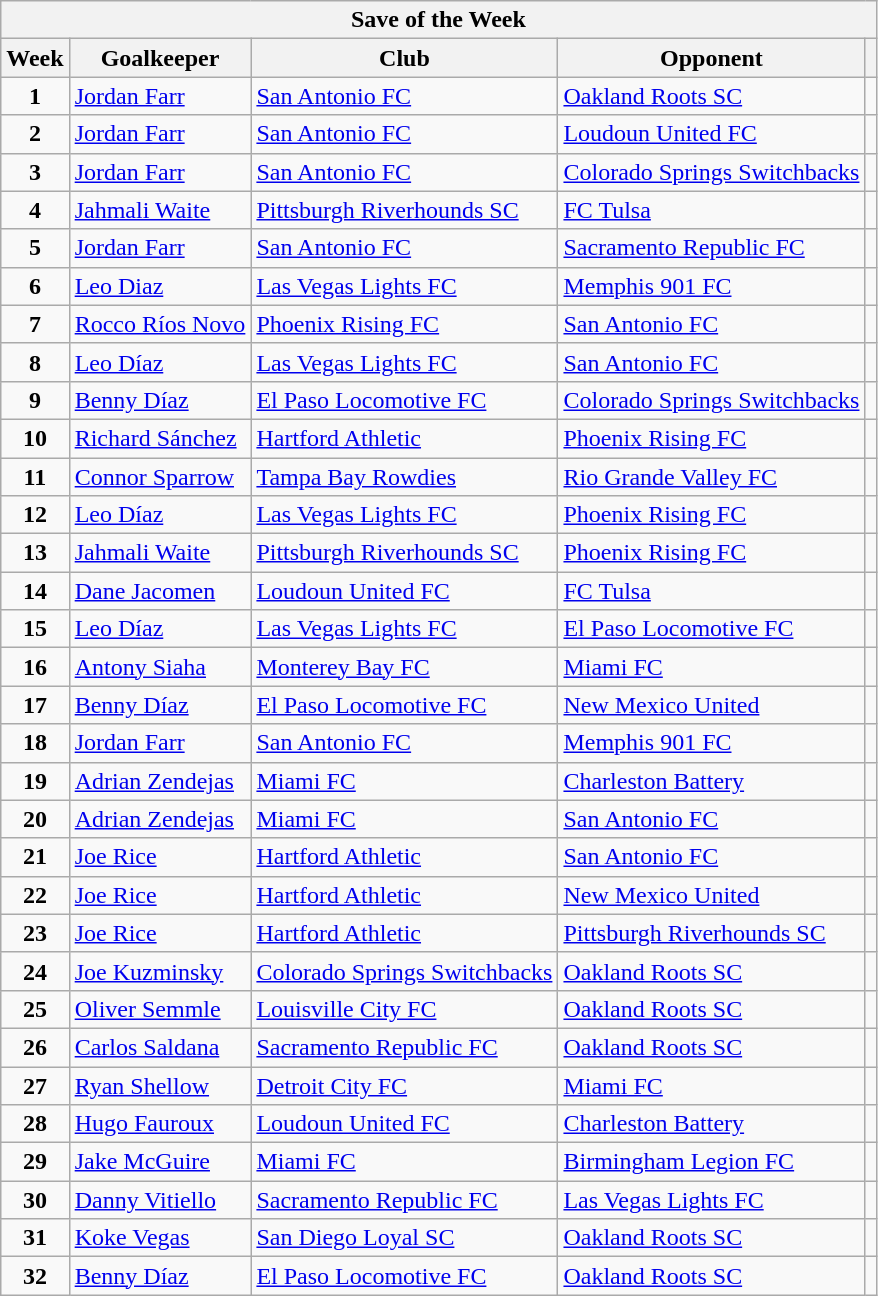<table class="wikitable collapsible collapsed">
<tr>
<th colspan="5">Save of the Week</th>
</tr>
<tr>
<th>Week</th>
<th>Goalkeeper</th>
<th>Club</th>
<th>Opponent</th>
<th></th>
</tr>
<tr>
<td style="text-align: center;"><strong>1</strong></td>
<td> <a href='#'>Jordan Farr</a></td>
<td><a href='#'>San Antonio FC</a></td>
<td><a href='#'>Oakland Roots SC</a></td>
<td style="text-align:center"></td>
</tr>
<tr>
<td style="text-align: center;"><strong>2</strong></td>
<td> <a href='#'>Jordan Farr</a></td>
<td><a href='#'>San Antonio FC</a></td>
<td><a href='#'>Loudoun United FC</a></td>
<td style="text-align:center"></td>
</tr>
<tr>
<td style="text-align: center;"><strong>3</strong></td>
<td> <a href='#'>Jordan Farr</a></td>
<td><a href='#'>San Antonio FC</a></td>
<td><a href='#'>Colorado Springs Switchbacks</a></td>
<td style="text-align:center"></td>
</tr>
<tr>
<td style="text-align: center;"><strong>4</strong></td>
<td> <a href='#'>Jahmali Waite</a></td>
<td><a href='#'>Pittsburgh Riverhounds SC</a></td>
<td><a href='#'>FC Tulsa</a></td>
<td style="text-align:center"></td>
</tr>
<tr>
<td style="text-align: center;"><strong>5</strong></td>
<td> <a href='#'>Jordan Farr</a></td>
<td><a href='#'>San Antonio FC</a></td>
<td><a href='#'>Sacramento Republic FC</a></td>
<td style="text-align:center"></td>
</tr>
<tr>
<td style="text-align: center;"><strong>6</strong></td>
<td> <a href='#'>Leo Diaz</a></td>
<td><a href='#'>Las Vegas Lights FC</a></td>
<td><a href='#'>Memphis 901 FC</a></td>
<td style="text-align:center"></td>
</tr>
<tr>
<td style="text-align: center;"><strong>7</strong></td>
<td> <a href='#'>Rocco Ríos Novo</a></td>
<td><a href='#'>Phoenix Rising FC</a></td>
<td><a href='#'>San Antonio FC</a></td>
<td style="text-align:center"></td>
</tr>
<tr>
<td style="text-align: center;"><strong>8</strong></td>
<td> <a href='#'>Leo Díaz</a></td>
<td><a href='#'>Las Vegas Lights FC</a></td>
<td><a href='#'>San Antonio FC</a></td>
<td style="text-align:center"></td>
</tr>
<tr>
<td style="text-align: center;"><strong>9</strong></td>
<td> <a href='#'>Benny Díaz</a></td>
<td><a href='#'>El Paso Locomotive FC</a></td>
<td><a href='#'>Colorado Springs Switchbacks</a></td>
<td style="text-align:center"></td>
</tr>
<tr>
<td style="text-align: center;"><strong>10</strong></td>
<td> <a href='#'>Richard Sánchez</a></td>
<td><a href='#'>Hartford Athletic</a></td>
<td><a href='#'>Phoenix Rising FC</a></td>
<td style="text-align:center"></td>
</tr>
<tr>
<td style="text-align: center;"><strong>11</strong></td>
<td> <a href='#'>Connor Sparrow</a></td>
<td><a href='#'>Tampa Bay Rowdies</a></td>
<td><a href='#'>Rio Grande Valley FC</a></td>
<td style="text-align:center"></td>
</tr>
<tr>
<td style="text-align: center;"><strong>12</strong></td>
<td> <a href='#'>Leo Díaz</a></td>
<td><a href='#'>Las Vegas Lights FC</a></td>
<td><a href='#'>Phoenix Rising FC</a></td>
<td style="text-align:center"></td>
</tr>
<tr>
<td style="text-align: center;"><strong>13</strong></td>
<td> <a href='#'>Jahmali Waite</a></td>
<td><a href='#'>Pittsburgh Riverhounds SC</a></td>
<td><a href='#'>Phoenix Rising FC</a></td>
<td style="text-align:center"></td>
</tr>
<tr>
<td style="text-align: center;"><strong>14</strong></td>
<td> <a href='#'>Dane Jacomen</a></td>
<td><a href='#'>Loudoun United FC</a></td>
<td><a href='#'>FC Tulsa</a></td>
<td style="text-align:center"></td>
</tr>
<tr>
<td style="text-align: center;"><strong>15</strong></td>
<td> <a href='#'>Leo Díaz</a></td>
<td><a href='#'>Las Vegas Lights FC</a></td>
<td><a href='#'>El Paso Locomotive FC</a></td>
<td style="text-align:center"></td>
</tr>
<tr>
<td style="text-align: center;"><strong>16</strong></td>
<td> <a href='#'>Antony Siaha</a></td>
<td><a href='#'>Monterey Bay FC</a></td>
<td><a href='#'>Miami FC</a></td>
<td style="text-align:center"></td>
</tr>
<tr>
<td style="text-align: center;"><strong>17</strong></td>
<td> <a href='#'>Benny Díaz</a></td>
<td><a href='#'>El Paso Locomotive FC</a></td>
<td><a href='#'>New Mexico United</a></td>
<td style="text-align:center"></td>
</tr>
<tr>
<td style="text-align: center;"><strong>18</strong></td>
<td> <a href='#'>Jordan Farr</a></td>
<td><a href='#'>San Antonio FC</a></td>
<td><a href='#'>Memphis 901 FC</a></td>
<td style="text-align:center"></td>
</tr>
<tr>
<td style="text-align: center;"><strong>19</strong></td>
<td> <a href='#'>Adrian Zendejas</a></td>
<td><a href='#'>Miami FC</a></td>
<td><a href='#'>Charleston Battery</a></td>
<td style="text-align:center"></td>
</tr>
<tr>
<td style="text-align: center;"><strong>20</strong></td>
<td> <a href='#'>Adrian Zendejas</a></td>
<td><a href='#'>Miami FC</a></td>
<td><a href='#'>San Antonio FC</a></td>
<td style="text-align:center"></td>
</tr>
<tr>
<td style="text-align: center;"><strong>21</strong></td>
<td> <a href='#'>Joe Rice</a></td>
<td><a href='#'>Hartford Athletic</a></td>
<td><a href='#'>San Antonio FC</a></td>
<td style="text-align:center"></td>
</tr>
<tr>
<td style="text-align: center;"><strong>22</strong></td>
<td> <a href='#'>Joe Rice</a></td>
<td><a href='#'>Hartford Athletic</a></td>
<td><a href='#'>New Mexico United</a></td>
<td style="text-align:center"></td>
</tr>
<tr>
<td style="text-align: center;"><strong>23</strong></td>
<td> <a href='#'>Joe Rice</a></td>
<td><a href='#'>Hartford Athletic</a></td>
<td><a href='#'>Pittsburgh Riverhounds SC</a></td>
<td style="text-align:center"></td>
</tr>
<tr>
<td style="text-align: center;"><strong>24</strong></td>
<td> <a href='#'>Joe Kuzminsky</a></td>
<td><a href='#'>Colorado Springs Switchbacks</a></td>
<td><a href='#'>Oakland Roots SC</a></td>
<td style="text-align:center"></td>
</tr>
<tr>
<td style="text-align: center;"><strong>25</strong></td>
<td> <a href='#'>Oliver Semmle</a></td>
<td><a href='#'>Louisville City FC</a></td>
<td><a href='#'>Oakland Roots SC</a></td>
<td style="text-align:center"></td>
</tr>
<tr>
<td style="text-align: center;"><strong>26</strong></td>
<td> <a href='#'>Carlos Saldana</a></td>
<td><a href='#'>Sacramento Republic FC</a></td>
<td><a href='#'>Oakland Roots SC</a></td>
<td style="text-align:center"></td>
</tr>
<tr>
<td style="text-align: center;"><strong>27</strong></td>
<td> <a href='#'>Ryan Shellow</a></td>
<td><a href='#'>Detroit City FC</a></td>
<td><a href='#'>Miami FC</a></td>
<td style="text-align:center"></td>
</tr>
<tr>
<td style="text-align: center;"><strong>28</strong></td>
<td> <a href='#'>Hugo Fauroux</a></td>
<td><a href='#'>Loudoun United FC</a></td>
<td><a href='#'>Charleston Battery</a></td>
<td style="text-align:center"></td>
</tr>
<tr>
<td style="text-align: center;"><strong>29</strong></td>
<td> <a href='#'>Jake McGuire</a></td>
<td><a href='#'>Miami FC</a></td>
<td><a href='#'>Birmingham Legion FC</a></td>
<td style="text-align:center"></td>
</tr>
<tr>
<td style="text-align: center;"><strong>30</strong></td>
<td> <a href='#'>Danny Vitiello</a></td>
<td><a href='#'>Sacramento Republic FC</a></td>
<td><a href='#'>Las Vegas Lights FC</a></td>
<td style="text-align:center"></td>
</tr>
<tr>
<td style="text-align: center;"><strong>31</strong></td>
<td> <a href='#'>Koke Vegas</a></td>
<td><a href='#'>San Diego Loyal SC</a></td>
<td><a href='#'>Oakland Roots SC</a></td>
<td style="text-align:center"></td>
</tr>
<tr>
<td style="text-align: center;"><strong>32</strong></td>
<td> <a href='#'>Benny Díaz</a></td>
<td><a href='#'>El Paso Locomotive FC</a></td>
<td><a href='#'>Oakland Roots SC</a></td>
<td style="text-align:center"></td>
</tr>
</table>
